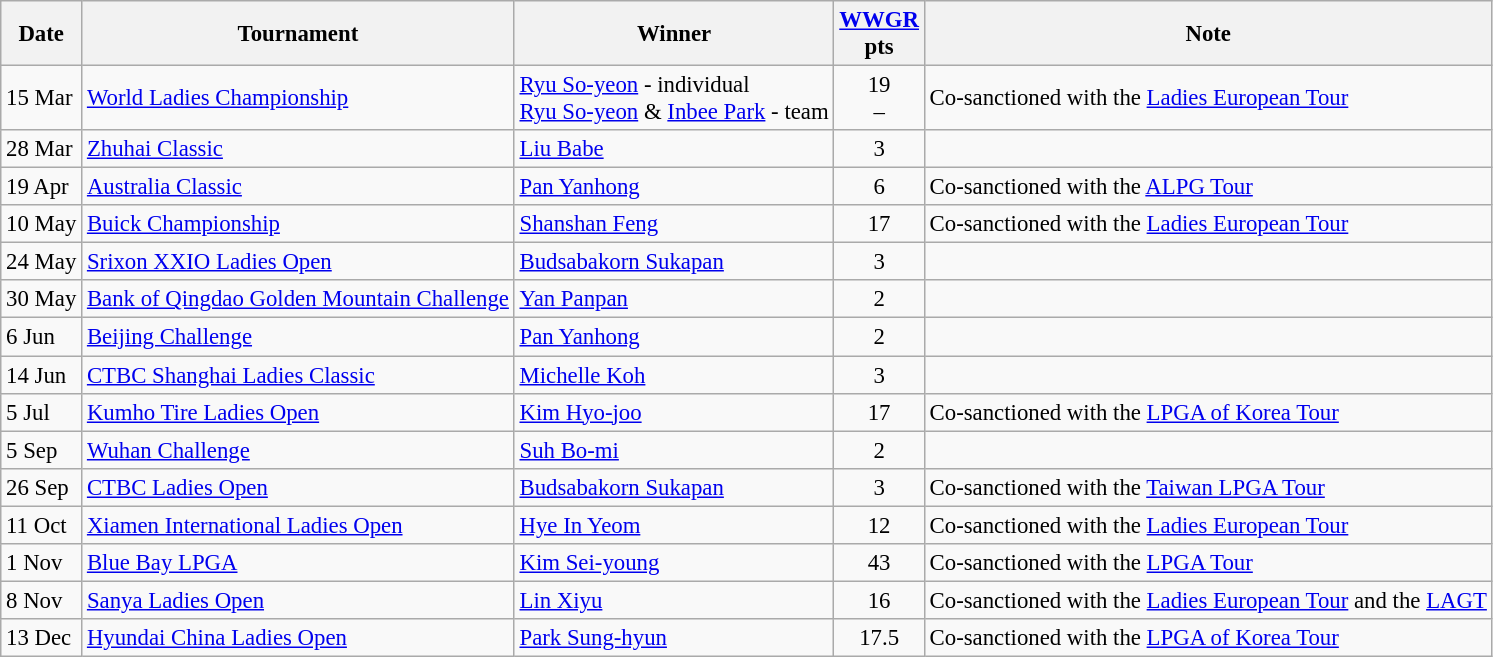<table class="wikitable sortable" style="font-size:95%;">
<tr>
<th>Date</th>
<th>Tournament</th>
<th>Winner</th>
<th><a href='#'>WWGR</a><br>pts</th>
<th>Note</th>
</tr>
<tr>
<td>15 Mar</td>
<td><a href='#'>World Ladies Championship</a></td>
<td> <a href='#'>Ryu So-yeon</a> - individual<br> <a href='#'>Ryu So-yeon</a> & <a href='#'>Inbee Park</a> - team</td>
<td align=center>19<br>–</td>
<td>Co-sanctioned with the <a href='#'>Ladies European Tour</a></td>
</tr>
<tr>
<td>28 Mar</td>
<td><a href='#'>Zhuhai Classic</a></td>
<td> <a href='#'>Liu Babe</a></td>
<td align=center>3</td>
<td></td>
</tr>
<tr>
<td>19 Apr</td>
<td><a href='#'>Australia Classic</a></td>
<td> <a href='#'>Pan Yanhong</a></td>
<td align=center>6</td>
<td>Co-sanctioned with the <a href='#'>ALPG Tour</a></td>
</tr>
<tr>
<td>10 May</td>
<td><a href='#'>Buick Championship</a></td>
<td> <a href='#'>Shanshan Feng</a></td>
<td align=center>17</td>
<td>Co-sanctioned with the <a href='#'>Ladies European Tour</a></td>
</tr>
<tr>
<td>24 May</td>
<td><a href='#'>Srixon XXIO Ladies Open</a></td>
<td> <a href='#'>Budsabakorn Sukapan</a></td>
<td align=center>3</td>
<td></td>
</tr>
<tr>
<td>30 May</td>
<td><a href='#'>Bank of Qingdao Golden Mountain Challenge</a></td>
<td> <a href='#'>Yan Panpan</a></td>
<td align=center>2</td>
<td></td>
</tr>
<tr>
<td>6 Jun</td>
<td><a href='#'>Beijing Challenge</a></td>
<td> <a href='#'>Pan Yanhong</a></td>
<td align=center>2</td>
<td></td>
</tr>
<tr>
<td>14 Jun</td>
<td><a href='#'>CTBC Shanghai Ladies Classic</a></td>
<td> <a href='#'>Michelle Koh</a></td>
<td align=center>3</td>
<td></td>
</tr>
<tr>
<td>5 Jul</td>
<td><a href='#'>Kumho Tire Ladies Open</a></td>
<td> <a href='#'>Kim Hyo-joo</a></td>
<td align=center>17</td>
<td>Co-sanctioned with the <a href='#'>LPGA of Korea Tour</a></td>
</tr>
<tr>
<td>5 Sep</td>
<td><a href='#'>Wuhan Challenge</a></td>
<td> <a href='#'>Suh Bo-mi</a></td>
<td align=center>2</td>
<td></td>
</tr>
<tr>
<td>26 Sep</td>
<td><a href='#'>CTBC Ladies Open</a></td>
<td> <a href='#'>Budsabakorn Sukapan</a></td>
<td align=center>3</td>
<td>Co-sanctioned with the <a href='#'>Taiwan LPGA Tour</a></td>
</tr>
<tr>
<td>11 Oct</td>
<td><a href='#'>Xiamen International Ladies Open</a></td>
<td> <a href='#'>Hye In Yeom</a></td>
<td align=center>12</td>
<td>Co-sanctioned with the <a href='#'>Ladies European Tour</a></td>
</tr>
<tr>
<td>1 Nov</td>
<td><a href='#'>Blue Bay LPGA</a></td>
<td> <a href='#'>Kim Sei-young</a></td>
<td align=center>43</td>
<td>Co-sanctioned with the <a href='#'>LPGA Tour</a></td>
</tr>
<tr>
<td>8 Nov</td>
<td><a href='#'>Sanya Ladies Open</a></td>
<td> <a href='#'>Lin Xiyu</a></td>
<td align=center>16</td>
<td>Co-sanctioned with the <a href='#'>Ladies European Tour</a> and the <a href='#'>LAGT</a></td>
</tr>
<tr>
<td>13 Dec</td>
<td><a href='#'>Hyundai China Ladies Open</a></td>
<td> <a href='#'>Park Sung-hyun</a></td>
<td align=center>17.5</td>
<td>Co-sanctioned with the <a href='#'>LPGA of Korea Tour</a></td>
</tr>
</table>
